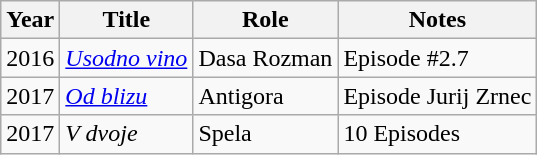<table class="wikitable">
<tr>
<th>Year</th>
<th>Title</th>
<th>Role</th>
<th>Notes</th>
</tr>
<tr>
<td>2016</td>
<td><em><a href='#'>Usodno vino</a></em></td>
<td>Dasa Rozman</td>
<td>Episode #2.7</td>
</tr>
<tr>
<td>2017</td>
<td><em><a href='#'>Od blizu</a></em></td>
<td>Antigora</td>
<td>Episode Jurij Zrnec</td>
</tr>
<tr>
<td>2017</td>
<td><em>V dvoje</em></td>
<td>Spela</td>
<td>10 Episodes</td>
</tr>
</table>
